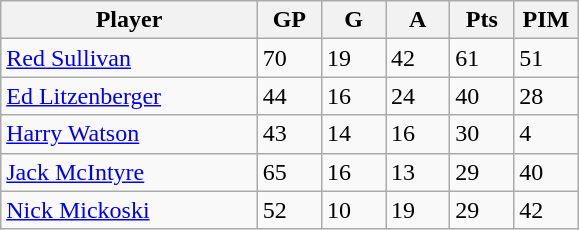<table class="wikitable">
<tr>
<th bgcolor="#DDDDFF" width="40%">Player</th>
<th bgcolor="#DDDDFF" width="10%">GP</th>
<th bgcolor="#DDDDFF" width="10%">G</th>
<th bgcolor="#DDDDFF" width="10%">A</th>
<th bgcolor="#DDDDFF" width="10%">Pts</th>
<th bgcolor="#DDDDFF" width="10%">PIM</th>
</tr>
<tr>
<td><a href='#'>Red Sullivan</a></td>
<td>70</td>
<td>19</td>
<td>42</td>
<td>61</td>
<td>51</td>
</tr>
<tr>
<td><a href='#'>Ed Litzenberger</a></td>
<td>44</td>
<td>16</td>
<td>24</td>
<td>40</td>
<td>28</td>
</tr>
<tr>
<td><a href='#'>Harry Watson</a></td>
<td>43</td>
<td>14</td>
<td>16</td>
<td>30</td>
<td>4</td>
</tr>
<tr>
<td><a href='#'>Jack McIntyre</a></td>
<td>65</td>
<td>16</td>
<td>13</td>
<td>29</td>
<td>40</td>
</tr>
<tr>
<td><a href='#'>Nick Mickoski</a></td>
<td>52</td>
<td>10</td>
<td>19</td>
<td>29</td>
<td>42</td>
</tr>
</table>
